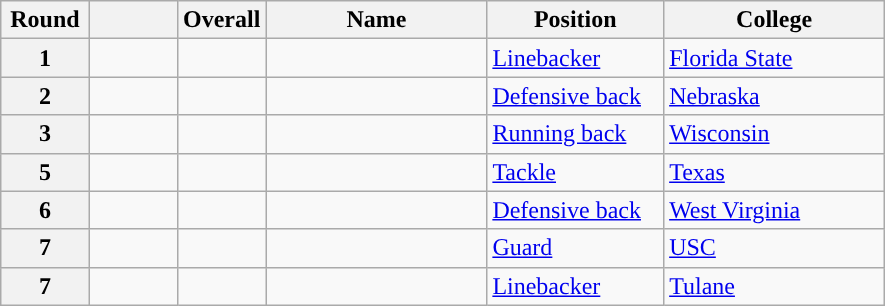<table class="wikitable sortable">
<tr>
<th scope="col" style="width: 10%;">Round</th>
<th scope="col" style="width: 10%;"></th>
<th scope="col" style="width: 10%;">Overall</th>
<th scope="col" style="width: 25%;">Name</th>
<th scope="col" style="width: 20%;">Position</th>
<th scope="col" style="width: 25%;">College</th>
</tr>
<tr>
<th scope="row">1</th>
<td></td>
<td></td>
<td></td>
<td><a href='#'>Linebacker</a></td>
<td><a href='#'>Florida State</a></td>
</tr>
<tr>
<th scope="row">2</th>
<td></td>
<td></td>
<td></td>
<td><a href='#'>Defensive back</a></td>
<td><a href='#'>Nebraska</a></td>
</tr>
<tr>
<th scope="row">3</th>
<td></td>
<td></td>
<td></td>
<td><a href='#'>Running back</a></td>
<td><a href='#'>Wisconsin</a></td>
</tr>
<tr>
<th scope="row">5</th>
<td></td>
<td></td>
<td></td>
<td><a href='#'>Tackle</a></td>
<td><a href='#'>Texas</a></td>
</tr>
<tr>
<th scope="row">6</th>
<td></td>
<td></td>
<td></td>
<td><a href='#'>Defensive back</a></td>
<td><a href='#'>West Virginia</a></td>
</tr>
<tr>
<th scope="row">7</th>
<td></td>
<td></td>
<td></td>
<td><a href='#'>Guard</a></td>
<td><a href='#'>USC</a></td>
</tr>
<tr>
<th scope="row">7</th>
<td></td>
<td></td>
<td></td>
<td><a href='#'>Linebacker</a></td>
<td><a href='#'>Tulane</a></td>
</tr>
</table>
